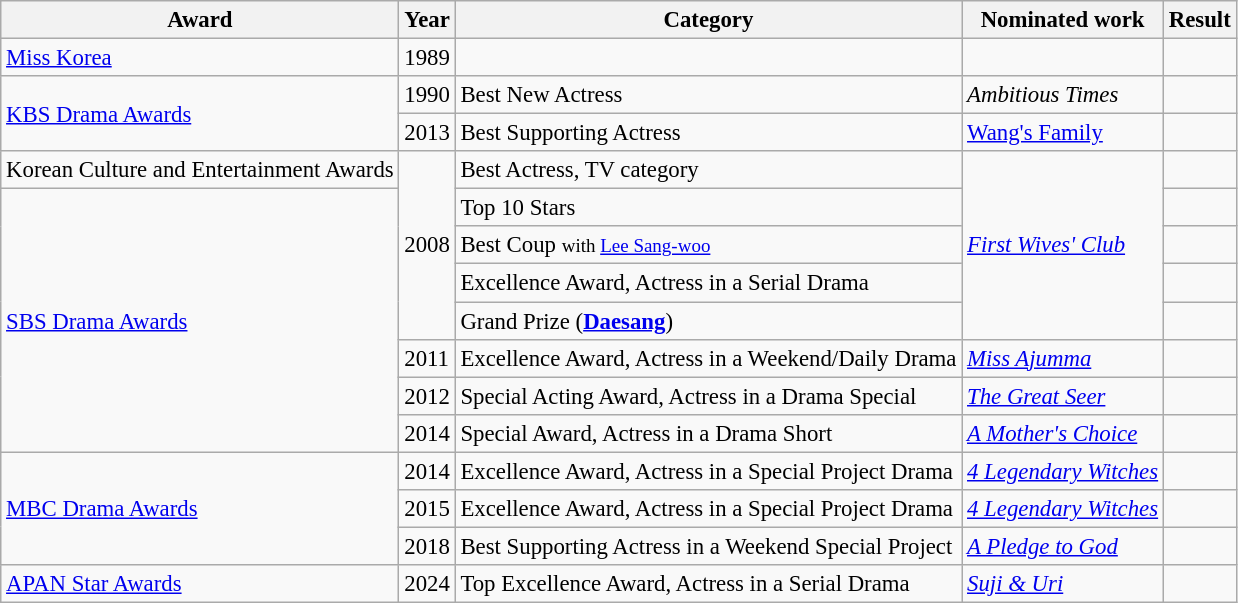<table class="wikitable" style="font-size: 95%;">
<tr>
<th>Award</th>
<th>Year</th>
<th>Category</th>
<th>Nominated work</th>
<th>Result</th>
</tr>
<tr>
<td><a href='#'>Miss Korea</a></td>
<td>1989</td>
<td></td>
<td></td>
<td></td>
</tr>
<tr>
<td rowspan="2"><a href='#'>KBS Drama Awards</a></td>
<td>1990</td>
<td>Best New Actress</td>
<td><em>Ambitious Times</em></td>
<td></td>
</tr>
<tr>
<td>2013</td>
<td>Best Supporting Actress</td>
<td><a href='#'>Wang's Family</a></td>
<td></td>
</tr>
<tr>
<td>Korean Culture and Entertainment Awards</td>
<td rowspan="5">2008</td>
<td>Best Actress, TV category</td>
<td rowspan="5"><em><a href='#'>First Wives' Club</a></em></td>
<td></td>
</tr>
<tr>
<td rowspan="7"><a href='#'>SBS Drama Awards</a></td>
<td>Top 10 Stars</td>
<td></td>
</tr>
<tr>
<td>Best Coup <small>with <a href='#'>Lee Sang-woo</a></small></td>
<td></td>
</tr>
<tr>
<td>Excellence Award, Actress in a Serial Drama</td>
<td></td>
</tr>
<tr>
<td>Grand Prize (<strong><a href='#'>Daesang</a></strong>)</td>
<td></td>
</tr>
<tr>
<td>2011</td>
<td>Excellence Award, Actress in a Weekend/Daily Drama</td>
<td><em><a href='#'>Miss Ajumma</a></em></td>
<td></td>
</tr>
<tr>
<td>2012</td>
<td>Special Acting Award, Actress in a Drama Special</td>
<td><em><a href='#'>The Great Seer</a></em></td>
<td></td>
</tr>
<tr>
<td>2014</td>
<td>Special Award, Actress in a Drama Short</td>
<td><em><a href='#'>A Mother's Choice</a></em></td>
<td></td>
</tr>
<tr>
<td rowspan="3"><a href='#'>MBC Drama Awards</a></td>
<td>2014</td>
<td>Excellence Award, Actress in a Special Project Drama</td>
<td><em><a href='#'>4 Legendary Witches</a></em></td>
<td></td>
</tr>
<tr>
<td>2015</td>
<td>Excellence Award, Actress in a Special Project Drama</td>
<td><em><a href='#'>4 Legendary Witches</a></em></td>
<td></td>
</tr>
<tr>
<td>2018</td>
<td>Best Supporting Actress in a Weekend Special Project</td>
<td><em><a href='#'>A Pledge to God</a></em></td>
<td></td>
</tr>
<tr>
<td><a href='#'>APAN Star Awards</a></td>
<td>2024</td>
<td>Top Excellence Award, Actress in a Serial Drama</td>
<td><em><a href='#'>Suji & Uri</a></em></td>
<td></td>
</tr>
</table>
